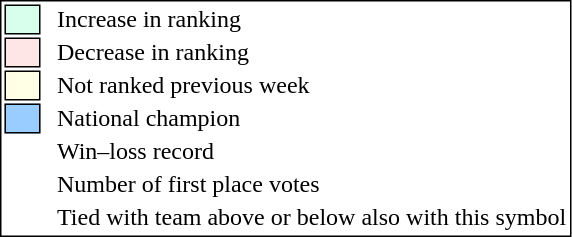<table style="border:1px solid black;">
<tr>
<td style="background:#D8FFEB; width:20px; border:1px solid black;"></td>
<td> </td>
<td>Increase in ranking</td>
</tr>
<tr>
<td style="background:#FFE6E6; width:20px; border:1px solid black;"></td>
<td> </td>
<td>Decrease in ranking</td>
</tr>
<tr>
<td style="background:#FFFFE6; width:20px; border:1px solid black;"></td>
<td> </td>
<td>Not ranked previous week</td>
</tr>
<tr>
<td style="background:#9cf; width:20px; border:1px solid black;"></td>
<td> </td>
<td>National champion</td>
</tr>
<tr>
<td></td>
<td> </td>
<td>Win–loss record</td>
</tr>
<tr>
<td></td>
<td> </td>
<td>Number of first place votes</td>
</tr>
<tr>
<td></td>
<td></td>
<td>Tied with team above or below also with this symbol</td>
</tr>
</table>
